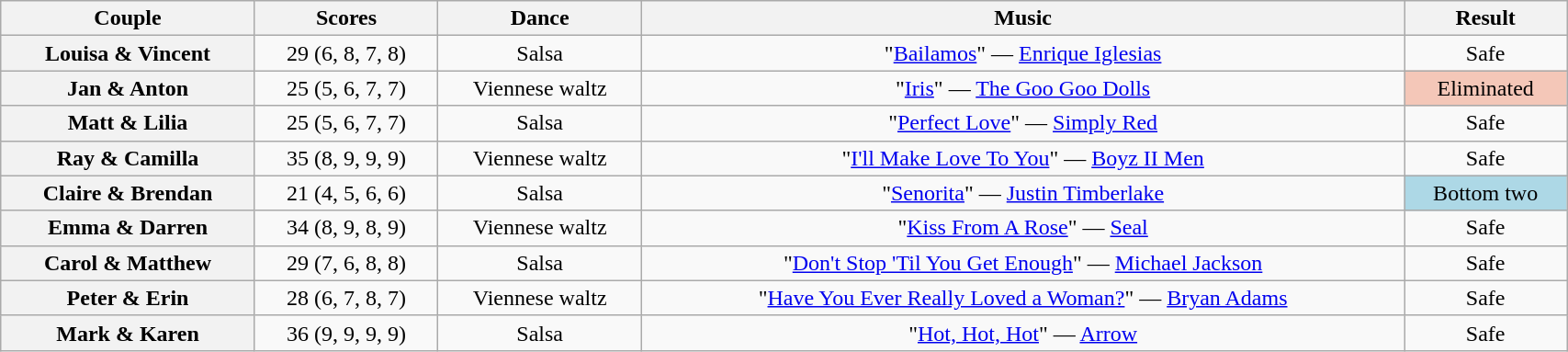<table class="wikitable sortable" style="text-align:center; width:90%">
<tr>
<th scope="col">Couple</th>
<th scope="col">Scores</th>
<th scope="col" class="unsortable">Dance</th>
<th scope="col" class="unsortable">Music</th>
<th scope="col" class="unsortable">Result</th>
</tr>
<tr>
<th scope="row">Louisa & Vincent</th>
<td>29 (6, 8, 7, 8)</td>
<td>Salsa</td>
<td>"<a href='#'>Bailamos</a>" — <a href='#'>Enrique Iglesias</a></td>
<td>Safe</td>
</tr>
<tr>
<th scope="row">Jan & Anton</th>
<td>25 (5, 6, 7, 7)</td>
<td>Viennese waltz</td>
<td>"<a href='#'>Iris</a>" — <a href='#'>The Goo Goo Dolls</a></td>
<td bgcolor="f4c7b8">Eliminated</td>
</tr>
<tr>
<th scope="row">Matt & Lilia</th>
<td>25 (5, 6, 7, 7)</td>
<td>Salsa</td>
<td>"<a href='#'>Perfect Love</a>" — <a href='#'>Simply Red</a></td>
<td>Safe</td>
</tr>
<tr>
<th scope="row">Ray & Camilla</th>
<td>35 (8, 9, 9, 9)</td>
<td>Viennese waltz</td>
<td>"<a href='#'>I'll Make Love To You</a>" — <a href='#'>Boyz II Men</a></td>
<td>Safe</td>
</tr>
<tr>
<th scope="row">Claire & Brendan</th>
<td>21 (4, 5, 6, 6)</td>
<td>Salsa</td>
<td>"<a href='#'>Senorita</a>" — <a href='#'>Justin Timberlake</a></td>
<td bgcolor="lightblue">Bottom two</td>
</tr>
<tr>
<th scope="row">Emma & Darren</th>
<td>34 (8, 9, 8, 9)</td>
<td>Viennese waltz</td>
<td>"<a href='#'>Kiss From A Rose</a>" — <a href='#'>Seal</a></td>
<td>Safe</td>
</tr>
<tr>
<th scope="row">Carol & Matthew</th>
<td>29 (7, 6, 8, 8)</td>
<td>Salsa</td>
<td>"<a href='#'>Don't Stop 'Til You Get Enough</a>" — <a href='#'>Michael Jackson</a></td>
<td>Safe</td>
</tr>
<tr>
<th scope="row">Peter & Erin</th>
<td>28 (6, 7, 8, 7)</td>
<td>Viennese waltz</td>
<td>"<a href='#'>Have You Ever Really Loved a Woman?</a>" — <a href='#'>Bryan Adams</a></td>
<td>Safe</td>
</tr>
<tr>
<th scope="row">Mark & Karen</th>
<td>36 (9, 9, 9, 9)</td>
<td>Salsa</td>
<td>"<a href='#'>Hot, Hot, Hot</a>" — <a href='#'>Arrow</a></td>
<td>Safe</td>
</tr>
</table>
